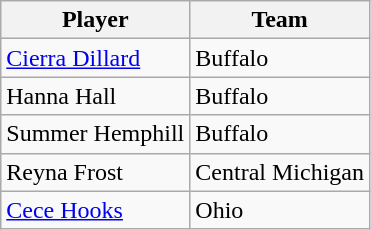<table class="wikitable">
<tr>
<th>Player</th>
<th>Team</th>
</tr>
<tr>
<td><a href='#'>Cierra Dillard</a></td>
<td>Buffalo</td>
</tr>
<tr>
<td>Hanna Hall</td>
<td>Buffalo</td>
</tr>
<tr>
<td>Summer Hemphill</td>
<td>Buffalo</td>
</tr>
<tr>
<td>Reyna Frost</td>
<td>Central Michigan</td>
</tr>
<tr>
<td><a href='#'>Cece Hooks</a></td>
<td>Ohio</td>
</tr>
</table>
